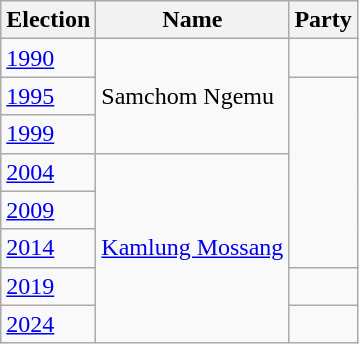<table class="wikitable sortable">
<tr>
<th>Election</th>
<th>Name</th>
<th colspan=2>Party</th>
</tr>
<tr>
<td><a href='#'>1990</a></td>
<td rowspan=3>Samchom Ngemu</td>
<td></td>
</tr>
<tr>
<td><a href='#'>1995</a></td>
</tr>
<tr>
<td><a href='#'>1999</a></td>
</tr>
<tr>
<td><a href='#'>2004</a></td>
<td rowspan=5><a href='#'>Kamlung Mossang</a></td>
</tr>
<tr>
<td><a href='#'>2009</a></td>
</tr>
<tr>
<td><a href='#'>2014</a></td>
</tr>
<tr>
<td><a href='#'>2019</a></td>
<td></td>
</tr>
<tr>
<td><a href='#'>2024</a></td>
</tr>
</table>
